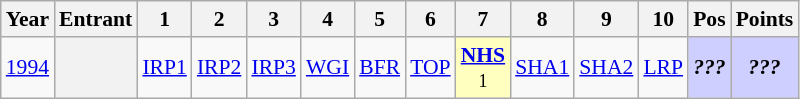<table class="wikitable" style="text-align:center; font-size:90%">
<tr>
<th>Year</th>
<th>Entrant</th>
<th>1</th>
<th>2</th>
<th>3</th>
<th>4</th>
<th>5</th>
<th>6</th>
<th>7</th>
<th>8</th>
<th>9</th>
<th>10</th>
<th>Pos</th>
<th>Points</th>
</tr>
<tr>
<td><a href='#'>1994</a></td>
<th></th>
<td><a href='#'>IRP1</a></td>
<td><a href='#'>IRP2</a></td>
<td><a href='#'>IRP3</a></td>
<td><a href='#'>WGI</a></td>
<td><a href='#'>BFR</a></td>
<td><a href='#'>TOP</a></td>
<td style="background:#FFFFBF;"><strong><a href='#'>NHS</a></strong><br><small>1</small></td>
<td><a href='#'>SHA1</a></td>
<td><a href='#'>SHA2</a></td>
<td><a href='#'>LRP</a></td>
<td style="background:#CFCFFF;"><strong><em>???</em></strong></td>
<td style="background:#CFCFFF;"><strong><em>???</em></strong></td>
</tr>
</table>
